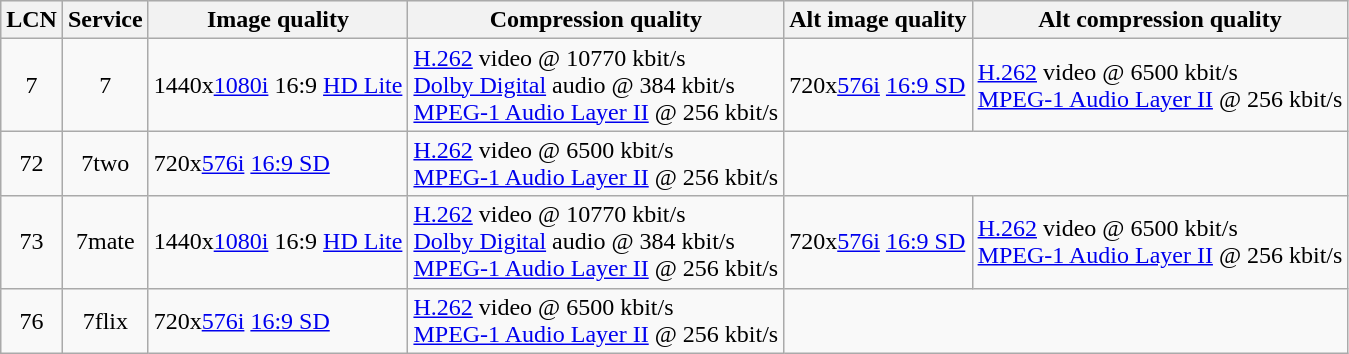<table class="wikitable">
<tr style="background:#efefef;">
<th>LCN</th>
<th>Service</th>
<th>Image quality</th>
<th>Compression quality</th>
<th>Alt image quality</th>
<th>Alt compression quality</th>
</tr>
<tr>
<td align=center>7</td>
<td align=center>7</td>
<td>1440x<a href='#'>1080i</a> 16:9 <a href='#'>HD Lite</a></td>
<td><a href='#'>H.262</a> video @ 10770 kbit/s<br><a href='#'>Dolby Digital</a> audio @ 384 kbit/s<br><a href='#'>MPEG-1 Audio Layer II</a> @ 256 kbit/s</td>
<td>720x<a href='#'>576i</a> <a href='#'>16:9 SD</a></td>
<td><a href='#'>H.262</a> video @ 6500 kbit/s<br><a href='#'>MPEG-1 Audio Layer II</a> @ 256 kbit/s</td>
</tr>
<tr>
<td align=center>72</td>
<td align=center>7two</td>
<td>720x<a href='#'>576i</a> <a href='#'>16:9 SD</a></td>
<td><a href='#'>H.262</a> video @ 6500 kbit/s<br><a href='#'>MPEG-1 Audio Layer II</a> @ 256 kbit/s</td>
</tr>
<tr>
<td align=center>73</td>
<td align=center>7mate</td>
<td>1440x<a href='#'>1080i</a> 16:9 <a href='#'>HD Lite</a></td>
<td><a href='#'>H.262</a> video @ 10770 kbit/s<br><a href='#'>Dolby Digital</a> audio @ 384 kbit/s<br><a href='#'>MPEG-1 Audio Layer II</a> @ 256 kbit/s</td>
<td>720x<a href='#'>576i</a> <a href='#'>16:9 SD</a></td>
<td><a href='#'>H.262</a> video @ 6500 kbit/s<br><a href='#'>MPEG-1 Audio Layer II</a> @ 256 kbit/s</td>
</tr>
<tr>
<td align=center>76</td>
<td align=center>7flix</td>
<td rowspan=2>720x<a href='#'>576i</a> <a href='#'>16:9 SD</a></td>
<td rowspan=2><a href='#'>H.262</a> video @ 6500 kbit/s<br><a href='#'>MPEG-1 Audio Layer II</a> @ 256 kbit/s</td>
</tr>
</table>
